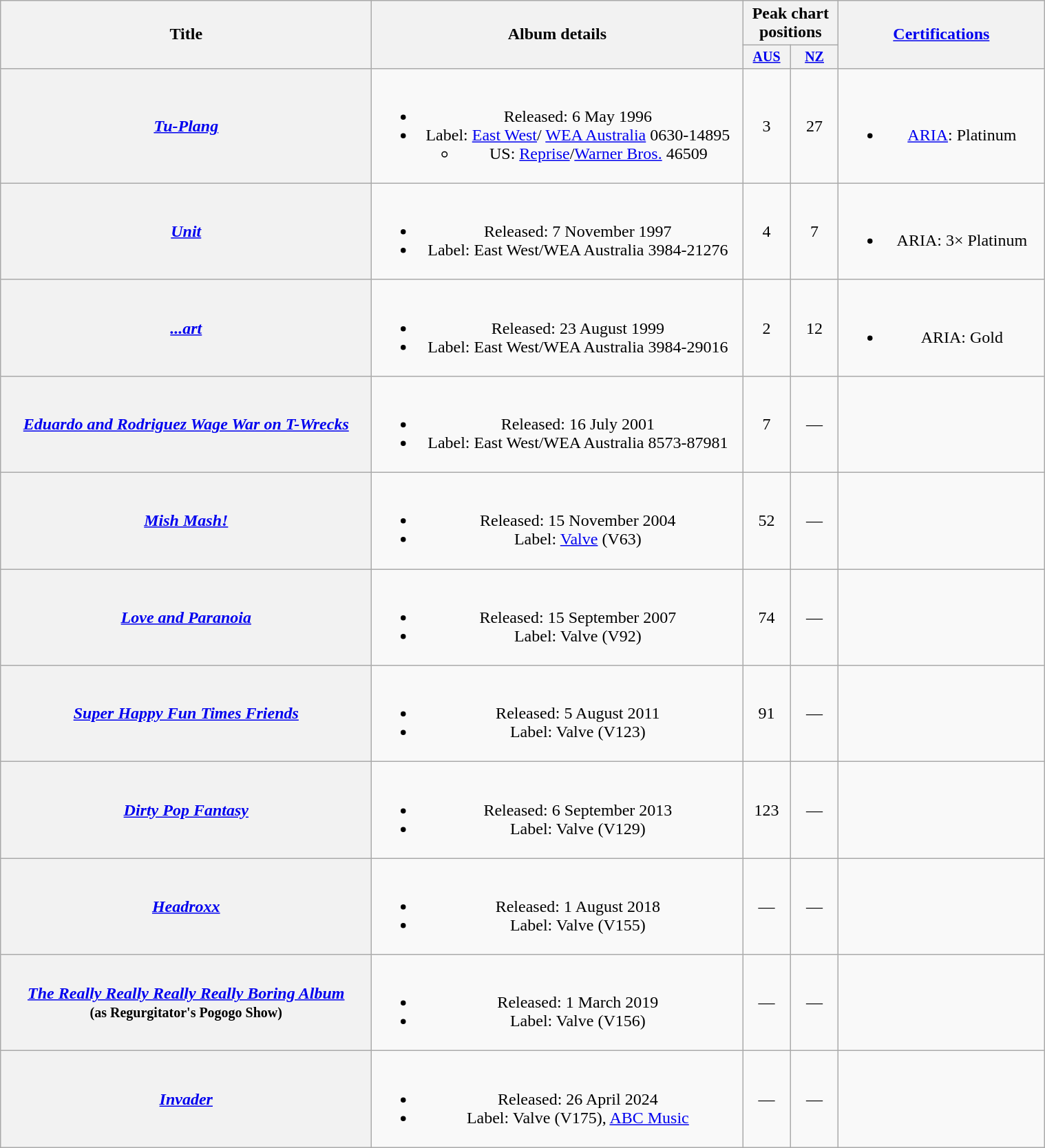<table class="wikitable plainrowheaders" style="text-align:center;" border="1">
<tr>
<th scope="col" rowspan="2" style="width:22em;">Title</th>
<th scope="col" rowspan="2" style="width:22em;">Album details</th>
<th scope="col" colspan="2">Peak chart positions</th>
<th scope="col" rowspan="2" style="width:12em;"><a href='#'>Certifications</a></th>
</tr>
<tr style="font-size:smaller;">
<th style="width:40px;"><a href='#'>AUS</a><br></th>
<th style="width:40px;"><a href='#'>NZ</a><br></th>
</tr>
<tr>
<th scope="row"><em><a href='#'>Tu-Plang</a></em></th>
<td><br><ul><li>Released: 6 May 1996</li><li>Label: <a href='#'>East West</a>/ <a href='#'>WEA Australia</a> 0630-14895<ul><li>US: <a href='#'>Reprise</a>/<a href='#'>Warner Bros.</a> 46509</li></ul></li></ul></td>
<td>3</td>
<td>27</td>
<td><br><ul><li><a href='#'>ARIA</a>: Platinum</li></ul></td>
</tr>
<tr>
<th scope="row"><em><a href='#'>Unit</a></em></th>
<td><br><ul><li>Released: 7 November 1997</li><li>Label: East West/WEA Australia 3984-21276</li></ul></td>
<td>4</td>
<td>7</td>
<td><br><ul><li>ARIA: 3× Platinum</li></ul></td>
</tr>
<tr>
<th scope="row"><em><a href='#'>...art</a></em></th>
<td><br><ul><li>Released: 23 August 1999</li><li>Label: East West/WEA Australia 3984-29016</li></ul></td>
<td>2</td>
<td>12</td>
<td><br><ul><li>ARIA: Gold</li></ul></td>
</tr>
<tr>
<th scope="row"><em><a href='#'>Eduardo and Rodriguez Wage War on T-Wrecks</a></em></th>
<td><br><ul><li>Released: 16 July 2001</li><li>Label: East West/WEA Australia 8573-87981</li></ul></td>
<td>7</td>
<td>—</td>
<td></td>
</tr>
<tr>
<th scope="row"><em><a href='#'>Mish Mash!</a></em></th>
<td><br><ul><li>Released: 15 November 2004</li><li>Label: <a href='#'>Valve</a> (V63)</li></ul></td>
<td>52</td>
<td>—</td>
<td></td>
</tr>
<tr>
<th scope="row"><em><a href='#'>Love and Paranoia</a></em></th>
<td><br><ul><li>Released: 15 September 2007</li><li>Label: Valve (V92)</li></ul></td>
<td>74</td>
<td>—</td>
<td></td>
</tr>
<tr>
<th scope="row"><em><a href='#'>Super Happy Fun Times Friends</a></em></th>
<td><br><ul><li>Released: 5 August 2011</li><li>Label: Valve (V123)</li></ul></td>
<td>91</td>
<td>—</td>
<td></td>
</tr>
<tr>
<th scope="row"><em><a href='#'>Dirty Pop Fantasy</a></em></th>
<td><br><ul><li>Released: 6 September 2013</li><li>Label: Valve (V129)</li></ul></td>
<td>123</td>
<td>—</td>
<td></td>
</tr>
<tr>
<th scope="row"><em><a href='#'>Headroxx</a></em></th>
<td><br><ul><li>Released: 1 August 2018</li><li>Label: Valve (V155)</li></ul></td>
<td>—</td>
<td>—</td>
<td></td>
</tr>
<tr>
<th scope="row"><em><a href='#'>The Really Really Really Really Boring Album</a></em> <br><small>(as Regurgitator's Pogogo Show)</small></th>
<td><br><ul><li>Released: 1 March 2019</li><li>Label: Valve (V156)</li></ul></td>
<td>—</td>
<td>—</td>
<td></td>
</tr>
<tr>
<th scope="row"><em><a href='#'>Invader</a></em></th>
<td><br><ul><li>Released: 26 April 2024</li><li>Label: Valve (V175), <a href='#'>ABC Music</a></li></ul></td>
<td>—</td>
<td>—</td>
<td></td>
</tr>
</table>
